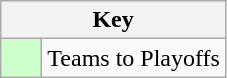<table class="wikitable" style="text-align: center">
<tr>
<th colspan=2>Key</th>
</tr>
<tr>
<td style="background:#ccffcc; width:20px;"></td>
<td align=left>Teams to Playoffs</td>
</tr>
</table>
